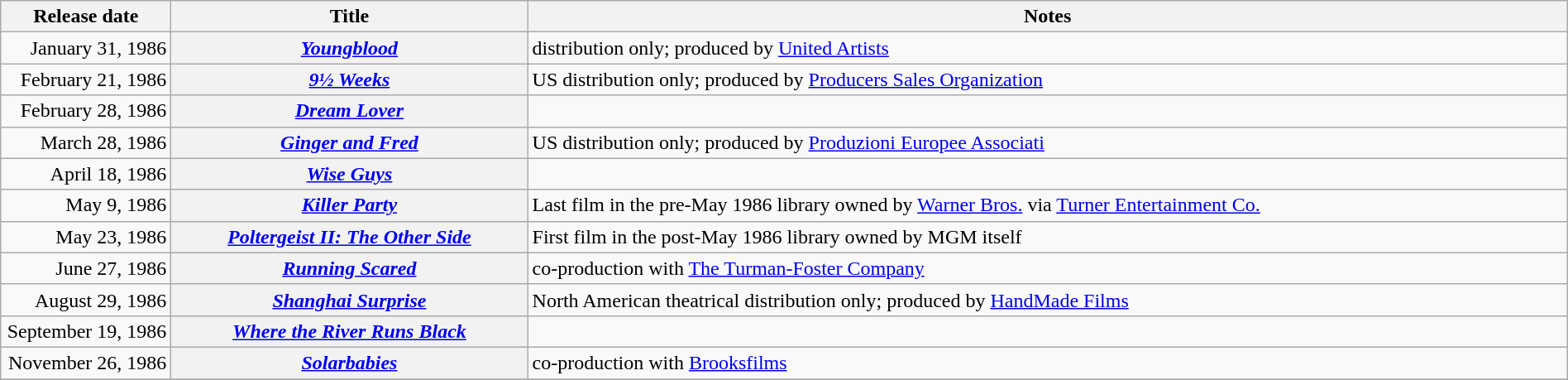<table class="wikitable sortable" style="width:100%;">
<tr>
<th scope="col" style="width:130px;">Release date</th>
<th>Title</th>
<th>Notes</th>
</tr>
<tr>
<td style="text-align:right;">January 31, 1986</td>
<th scope="row"><em><a href='#'>Youngblood</a></em></th>
<td>distribution only; produced by <a href='#'>United Artists</a></td>
</tr>
<tr>
<td style="text-align:right;">February 21, 1986</td>
<th scope="row"><em><a href='#'>9½ Weeks</a></em></th>
<td>US distribution only; produced by <a href='#'>Producers Sales Organization</a></td>
</tr>
<tr>
<td style="text-align:right;">February 28, 1986</td>
<th scope="row"><em><a href='#'>Dream Lover</a></em></th>
<td></td>
</tr>
<tr>
<td style="text-align:right;">March 28, 1986</td>
<th scope="row"><em><a href='#'>Ginger and Fred</a></em></th>
<td>US distribution only; produced by <a href='#'>Produzioni Europee Associati</a></td>
</tr>
<tr>
<td style="text-align:right;">April 18, 1986</td>
<th scope="row"><em><a href='#'>Wise Guys</a></em></th>
<td></td>
</tr>
<tr>
<td style="text-align:right;">May 9, 1986</td>
<th scope="row"><em><a href='#'>Killer Party</a></em></th>
<td>Last film in the pre-May 1986 library owned by <a href='#'>Warner Bros.</a> via <a href='#'>Turner Entertainment Co.</a></td>
</tr>
<tr>
<td style="text-align:right;">May 23, 1986</td>
<th scope="row"><em><a href='#'>Poltergeist II: The Other Side</a></em></th>
<td>First film in the post-May 1986 library owned by MGM itself</td>
</tr>
<tr>
<td style="text-align:right;">June 27, 1986</td>
<th scope="row"><em><a href='#'>Running Scared</a></em></th>
<td>co-production with <a href='#'>The Turman-Foster Company</a></td>
</tr>
<tr>
<td style="text-align:right;">August 29, 1986</td>
<th scope="row"><em><a href='#'>Shanghai Surprise</a></em></th>
<td>North American theatrical distribution only; produced by <a href='#'>HandMade Films</a></td>
</tr>
<tr>
<td style="text-align:right;">September 19, 1986</td>
<th scope="row"><em><a href='#'>Where the River Runs Black</a></em></th>
<td></td>
</tr>
<tr>
<td style="text-align:right;">November 26, 1986</td>
<th scope="row"><em><a href='#'>Solarbabies</a></em></th>
<td>co-production with <a href='#'>Brooksfilms</a></td>
</tr>
<tr>
</tr>
</table>
